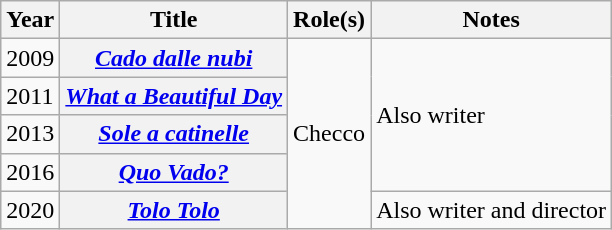<table class="wikitable plainrowheaders sortable">
<tr>
<th scope="col">Year</th>
<th scope="col">Title</th>
<th scope="col">Role(s)</th>
<th scope="col" class="unsortable">Notes</th>
</tr>
<tr>
<td>2009</td>
<th scope="row"><em><a href='#'>Cado dalle nubi</a></em></th>
<td rowspan="5">Checco</td>
<td rowspan="4">Also writer</td>
</tr>
<tr>
<td>2011</td>
<th scope="row"><em><a href='#'>What a Beautiful Day</a></em></th>
</tr>
<tr>
<td>2013</td>
<th scope="row"><em><a href='#'>Sole a catinelle</a></em></th>
</tr>
<tr>
<td>2016</td>
<th scope="row"><em><a href='#'>Quo Vado?</a></em></th>
</tr>
<tr>
<td>2020</td>
<th scope="row"><em><a href='#'>Tolo Tolo</a></em></th>
<td>Also writer and director</td>
</tr>
</table>
